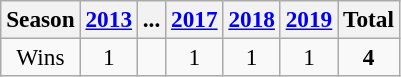<table class=wikitable style=font-size:97%>
<tr>
<th>Season</th>
<th><a href='#'>2013</a></th>
<th>...</th>
<th><a href='#'>2017</a></th>
<th><a href='#'>2018</a></th>
<th><a href='#'>2019</a></th>
<th>Total</th>
</tr>
<tr align="center">
<td>Wins</td>
<td>1</td>
<td></td>
<td>1</td>
<td>1</td>
<td>1</td>
<td><strong>4</strong></td>
</tr>
</table>
